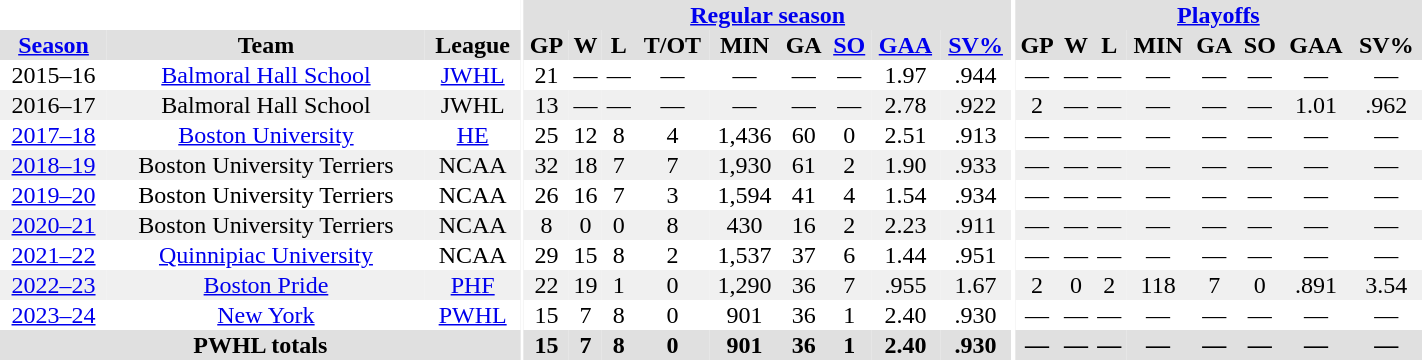<table border="0" cellpadding="1" cellspacing="0" ID="Table3" style="text-align:center; width:75%;">
<tr style="background:#e0e0e0;">
<th colspan="3" style="background:#fff;"></th>
<th rowspan="99" style="background:#fff;"></th>
<th colspan="9" style="background:#e0e0e0;"><a href='#'>Regular season</a></th>
<th rowspan="99" style="background:#fff;"></th>
<th colspan="8" style="background:#e0e0e0;"><a href='#'>Playoffs</a></th>
</tr>
<tr bgcolor="#e0e0e0">
<th><a href='#'>Season</a></th>
<th>Team</th>
<th>League</th>
<th>GP</th>
<th>W</th>
<th>L</th>
<th>T/OT</th>
<th>MIN</th>
<th>GA</th>
<th><a href='#'>SO</a></th>
<th><a href='#'>GAA</a></th>
<th><a href='#'>SV%</a></th>
<th>GP</th>
<th>W</th>
<th>L</th>
<th>MIN</th>
<th>GA</th>
<th>SO</th>
<th>GAA</th>
<th>SV%</th>
</tr>
<tr>
<td>2015–16</td>
<td><a href='#'>Balmoral Hall School</a></td>
<td><a href='#'>JWHL</a></td>
<td>21</td>
<td>—</td>
<td>—</td>
<td>—</td>
<td>—</td>
<td>—</td>
<td>—</td>
<td>1.97</td>
<td>.944</td>
<td>—</td>
<td>—</td>
<td>—</td>
<td>—</td>
<td>—</td>
<td>—</td>
<td>—</td>
<td>—</td>
</tr>
<tr bgcolor="f0f0f0">
<td>2016–17</td>
<td>Balmoral Hall School</td>
<td>JWHL</td>
<td>13</td>
<td>—</td>
<td>—</td>
<td>—</td>
<td>—</td>
<td>—</td>
<td>—</td>
<td>2.78</td>
<td>.922</td>
<td>2</td>
<td>—</td>
<td>—</td>
<td>—</td>
<td>—</td>
<td>—</td>
<td>1.01</td>
<td>.962</td>
</tr>
<tr>
<td><a href='#'>2017–18</a></td>
<td><a href='#'>Boston University</a></td>
<td><a href='#'>HE</a></td>
<td>25</td>
<td>12</td>
<td>8</td>
<td>4</td>
<td>1,436</td>
<td>60</td>
<td>0</td>
<td>2.51</td>
<td>.913</td>
<td>—</td>
<td>—</td>
<td>—</td>
<td>—</td>
<td>—</td>
<td>—</td>
<td>—</td>
<td>—</td>
</tr>
<tr bgcolor="#f0f0f0">
<td><a href='#'>2018–19</a></td>
<td>Boston University Terriers</td>
<td>NCAA</td>
<td>32</td>
<td>18</td>
<td>7</td>
<td>7</td>
<td>1,930</td>
<td>61</td>
<td>2</td>
<td>1.90</td>
<td>.933</td>
<td>—</td>
<td>—</td>
<td>—</td>
<td>—</td>
<td>—</td>
<td>—</td>
<td>—</td>
<td>—</td>
</tr>
<tr>
<td><a href='#'>2019–20</a></td>
<td>Boston University Terriers</td>
<td>NCAA</td>
<td>26</td>
<td>16</td>
<td>7</td>
<td>3</td>
<td>1,594</td>
<td>41</td>
<td>4</td>
<td>1.54</td>
<td>.934</td>
<td>—</td>
<td>—</td>
<td>—</td>
<td>—</td>
<td>—</td>
<td>—</td>
<td>—</td>
<td>—</td>
</tr>
<tr bgcolor="#f0f0f0">
<td><a href='#'>2020–21</a></td>
<td>Boston University Terriers</td>
<td>NCAA</td>
<td>8</td>
<td>0</td>
<td>0</td>
<td>8</td>
<td>430</td>
<td>16</td>
<td>2</td>
<td>2.23</td>
<td>.911</td>
<td>—</td>
<td>—</td>
<td>—</td>
<td>—</td>
<td>—</td>
<td>—</td>
<td>—</td>
<td>—</td>
</tr>
<tr>
<td><a href='#'>2021–22</a></td>
<td><a href='#'>Quinnipiac University</a></td>
<td>NCAA</td>
<td>29</td>
<td>15</td>
<td>8</td>
<td>2</td>
<td>1,537</td>
<td>37</td>
<td>6</td>
<td>1.44</td>
<td>.951</td>
<td>—</td>
<td>—</td>
<td>—</td>
<td>—</td>
<td>—</td>
<td>—</td>
<td>—</td>
<td>—</td>
</tr>
<tr bgcolor="#f0f0f0">
<td><a href='#'>2022–23</a></td>
<td><a href='#'>Boston Pride</a></td>
<td><a href='#'>PHF</a></td>
<td>22</td>
<td>19</td>
<td>1</td>
<td>0</td>
<td>1,290</td>
<td>36</td>
<td>7</td>
<td>.955</td>
<td>1.67</td>
<td>2</td>
<td>0</td>
<td>2</td>
<td>118</td>
<td>7</td>
<td>0</td>
<td>.891</td>
<td>3.54</td>
</tr>
<tr>
<td><a href='#'>2023–24</a></td>
<td><a href='#'>New York</a></td>
<td><a href='#'>PWHL</a></td>
<td>15</td>
<td>7</td>
<td>8</td>
<td>0</td>
<td>901</td>
<td>36</td>
<td>1</td>
<td>2.40</td>
<td>.930</td>
<td>—</td>
<td>—</td>
<td>—</td>
<td>—</td>
<td>—</td>
<td>—</td>
<td>—</td>
<td>—</td>
</tr>
<tr bgcolor="#e0e0e0">
<th colspan="3">PWHL totals</th>
<th>15</th>
<th>7</th>
<th>8</th>
<th>0</th>
<th>901</th>
<th>36</th>
<th>1</th>
<th>2.40</th>
<th>.930</th>
<th>—</th>
<th>—</th>
<th>—</th>
<th>—</th>
<th>—</th>
<th>—</th>
<th>—</th>
<th>—</th>
</tr>
</table>
